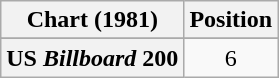<table class="wikitable plainrowheaders" style="text-align:center">
<tr>
<th scope="col">Chart (1981)</th>
<th scope="col">Position</th>
</tr>
<tr>
</tr>
<tr>
<th scope="row">US <em>Billboard</em> 200</th>
<td>6</td>
</tr>
</table>
